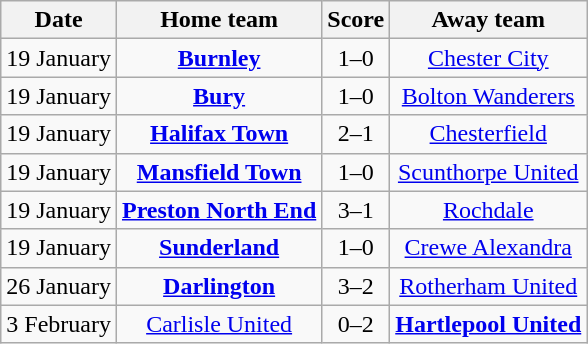<table class="wikitable" style="text-align: center">
<tr>
<th>Date</th>
<th>Home team</th>
<th>Score</th>
<th>Away team</th>
</tr>
<tr>
<td>19 January</td>
<td><strong><a href='#'>Burnley</a></strong></td>
<td>1–0</td>
<td><a href='#'>Chester City</a></td>
</tr>
<tr>
<td>19 January</td>
<td><strong><a href='#'>Bury</a></strong></td>
<td>1–0</td>
<td><a href='#'>Bolton Wanderers</a></td>
</tr>
<tr>
<td>19 January</td>
<td><strong><a href='#'>Halifax Town</a></strong></td>
<td>2–1</td>
<td><a href='#'>Chesterfield</a></td>
</tr>
<tr>
<td>19 January</td>
<td><strong><a href='#'>Mansfield Town</a></strong></td>
<td>1–0</td>
<td><a href='#'>Scunthorpe United</a></td>
</tr>
<tr>
<td>19 January</td>
<td><strong><a href='#'>Preston North End</a></strong></td>
<td>3–1</td>
<td><a href='#'>Rochdale</a></td>
</tr>
<tr>
<td>19 January</td>
<td><strong><a href='#'>Sunderland</a></strong></td>
<td>1–0</td>
<td><a href='#'>Crewe Alexandra</a></td>
</tr>
<tr>
<td>26 January</td>
<td><strong><a href='#'>Darlington</a></strong></td>
<td>3–2</td>
<td><a href='#'>Rotherham United</a></td>
</tr>
<tr>
<td>3 February</td>
<td><a href='#'>Carlisle United</a></td>
<td>0–2</td>
<td><strong><a href='#'>Hartlepool United</a></strong></td>
</tr>
</table>
